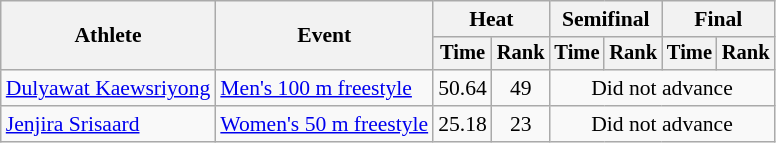<table class=wikitable style="font-size:90%">
<tr>
<th rowspan="2">Athlete</th>
<th rowspan="2">Event</th>
<th colspan="2">Heat</th>
<th colspan="2">Semifinal</th>
<th colspan="2">Final</th>
</tr>
<tr style="font-size:95%">
<th>Time</th>
<th>Rank</th>
<th>Time</th>
<th>Rank</th>
<th>Time</th>
<th>Rank</th>
</tr>
<tr align=center>
<td align=left><a href='#'>Dulyawat Kaewsriyong</a></td>
<td align=left><a href='#'>Men's 100 m freestyle</a></td>
<td>50.64</td>
<td>49</td>
<td colspan="4">Did not advance</td>
</tr>
<tr align=center>
<td align=left><a href='#'>Jenjira Srisaard</a></td>
<td align=left><a href='#'>Women's 50 m freestyle</a></td>
<td>25.18</td>
<td>23</td>
<td colspan="4">Did not advance</td>
</tr>
</table>
